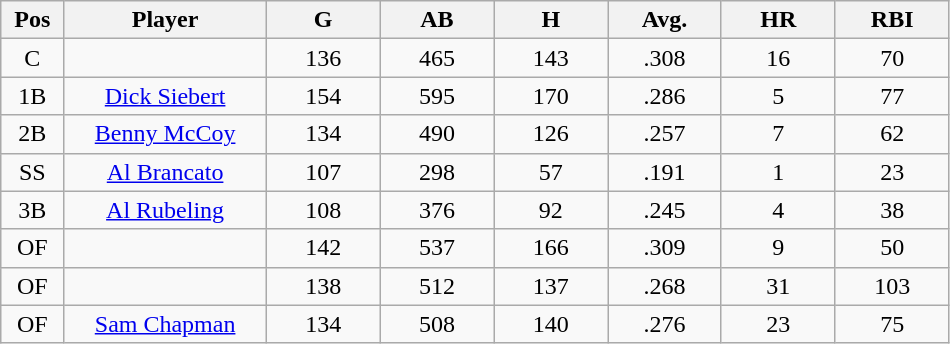<table class="wikitable sortable">
<tr>
<th bgcolor="#DDDDFF" width="5%">Pos</th>
<th bgcolor="#DDDDFF" width="16%">Player</th>
<th bgcolor="#DDDDFF" width="9%">G</th>
<th bgcolor="#DDDDFF" width="9%">AB</th>
<th bgcolor="#DDDDFF" width="9%">H</th>
<th bgcolor="#DDDDFF" width="9%">Avg.</th>
<th bgcolor="#DDDDFF" width="9%">HR</th>
<th bgcolor="#DDDDFF" width="9%">RBI</th>
</tr>
<tr align="center">
<td>C</td>
<td></td>
<td>136</td>
<td>465</td>
<td>143</td>
<td>.308</td>
<td>16</td>
<td>70</td>
</tr>
<tr align="center">
<td>1B</td>
<td><a href='#'>Dick Siebert</a></td>
<td>154</td>
<td>595</td>
<td>170</td>
<td>.286</td>
<td>5</td>
<td>77</td>
</tr>
<tr align=center>
<td>2B</td>
<td><a href='#'>Benny McCoy</a></td>
<td>134</td>
<td>490</td>
<td>126</td>
<td>.257</td>
<td>7</td>
<td>62</td>
</tr>
<tr align=center>
<td>SS</td>
<td><a href='#'>Al Brancato</a></td>
<td>107</td>
<td>298</td>
<td>57</td>
<td>.191</td>
<td>1</td>
<td>23</td>
</tr>
<tr align=center>
<td>3B</td>
<td><a href='#'>Al Rubeling</a></td>
<td>108</td>
<td>376</td>
<td>92</td>
<td>.245</td>
<td>4</td>
<td>38</td>
</tr>
<tr align=center>
<td>OF</td>
<td></td>
<td>142</td>
<td>537</td>
<td>166</td>
<td>.309</td>
<td>9</td>
<td>50</td>
</tr>
<tr align="center">
<td>OF</td>
<td></td>
<td>138</td>
<td>512</td>
<td>137</td>
<td>.268</td>
<td>31</td>
<td>103</td>
</tr>
<tr align="center">
<td>OF</td>
<td><a href='#'>Sam Chapman</a></td>
<td>134</td>
<td>508</td>
<td>140</td>
<td>.276</td>
<td>23</td>
<td>75</td>
</tr>
</table>
